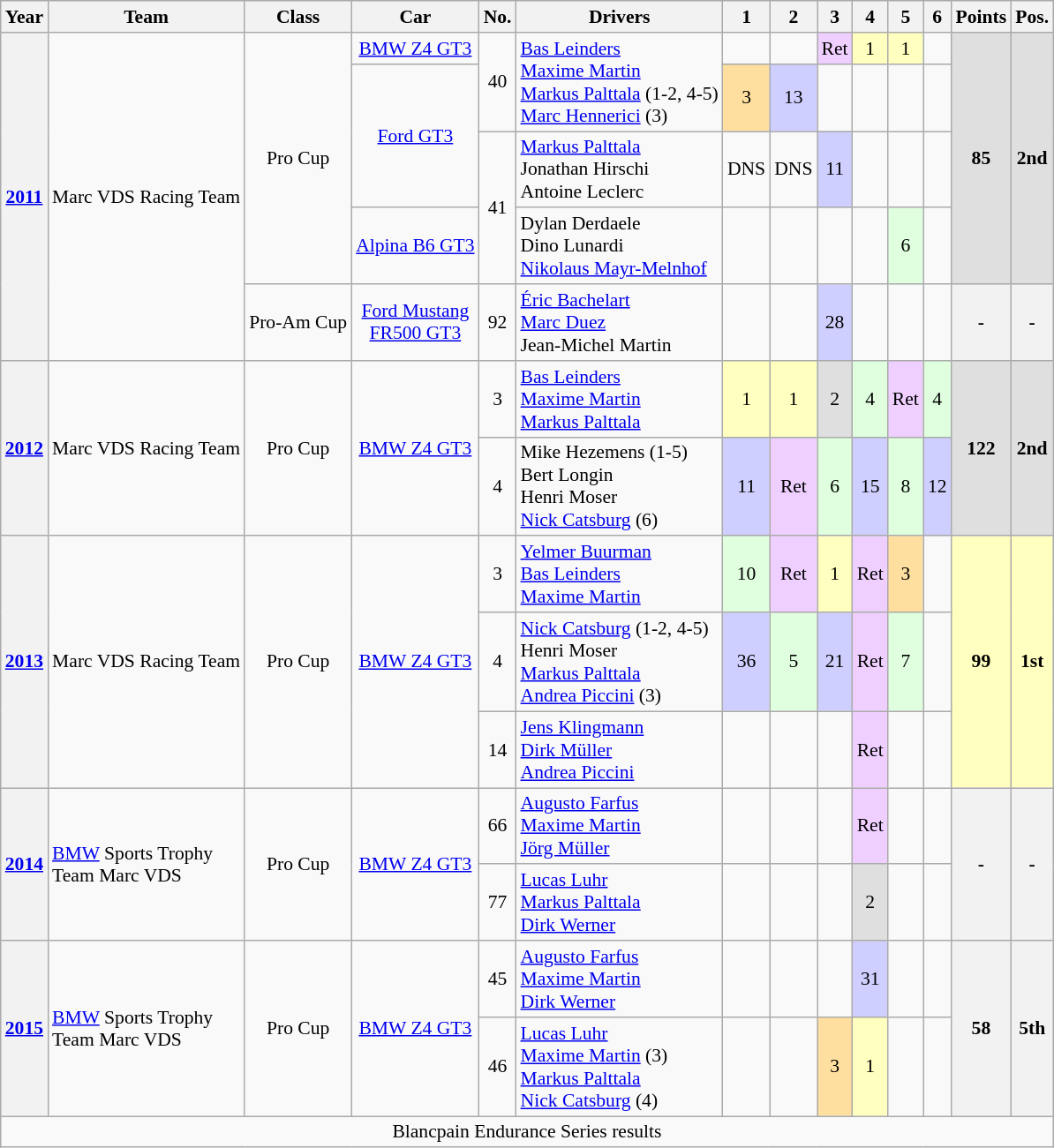<table class="wikitable" style="font-size: 90%; text-align: center;">
<tr>
<th>Year</th>
<th>Team</th>
<th>Class</th>
<th>Car</th>
<th>No.</th>
<th>Drivers</th>
<th>1</th>
<th>2</th>
<th>3</th>
<th>4</th>
<th>5</th>
<th>6</th>
<th>Points</th>
<th>Pos.</th>
</tr>
<tr>
<th rowspan="5"><a href='#'>2011</a></th>
<td rowspan="5" align="left"> Marc VDS Racing Team</td>
<td rowspan="4">Pro Cup</td>
<td><a href='#'>BMW Z4 GT3</a></td>
<td rowspan="2">40</td>
<td rowspan="2" align="left"> <a href='#'>Bas Leinders</a><br> <a href='#'>Maxime Martin</a><br> <a href='#'>Markus Palttala</a> (1-2, 4-5)<br> <a href='#'>Marc Hennerici</a> (3)</td>
<td></td>
<td></td>
<td style="background:#efcfff;">Ret</td>
<td style="background:#ffffbf;">1</td>
<td style="background:#ffffbf;">1</td>
<td></td>
<td rowspan="4" style="background:#dfdfdf;"><strong>85</strong></td>
<td rowspan="4" style="background:#dfdfdf;"><strong>2nd</strong></td>
</tr>
<tr>
<td rowspan="2"><a href='#'>Ford GT3</a></td>
<td style="background:#ffdf9f;">3</td>
<td style="background:#CFCFFF;">13</td>
<td></td>
<td></td>
<td></td>
<td></td>
</tr>
<tr>
<td rowspan="2">41</td>
<td align="left"> <a href='#'>Markus Palttala</a><br> Jonathan Hirschi<br> Antoine Leclerc</td>
<td>DNS</td>
<td>DNS</td>
<td style="background:#CFCFFF;">11</td>
<td></td>
<td></td>
<td></td>
</tr>
<tr>
<td><a href='#'>Alpina B6 GT3</a></td>
<td align="left"> Dylan Derdaele<br> Dino Lunardi<br> <a href='#'>Nikolaus Mayr-Melnhof</a></td>
<td></td>
<td></td>
<td></td>
<td></td>
<td style="background:#dfffdf;">6</td>
<td></td>
</tr>
<tr>
<td>Pro-Am Cup</td>
<td><a href='#'>Ford Mustang</a><br><a href='#'>FR500 GT3</a></td>
<td>92</td>
<td align="left"> <a href='#'>Éric Bachelart</a><br> <a href='#'>Marc Duez</a><br> Jean-Michel Martin</td>
<td></td>
<td></td>
<td style="background:#CFCFFF;">28</td>
<td></td>
<td></td>
<td></td>
<th>-</th>
<th>-</th>
</tr>
<tr>
<th rowspan="2"><a href='#'>2012</a></th>
<td rowspan="2" align="left"> Marc VDS Racing Team</td>
<td rowspan="2">Pro Cup</td>
<td rowspan="2"><a href='#'>BMW Z4 GT3</a></td>
<td>3</td>
<td align="left"> <a href='#'>Bas Leinders</a><br> <a href='#'>Maxime Martin</a><br> <a href='#'>Markus Palttala</a></td>
<td style="background:#ffffbf;">1</td>
<td style="background:#ffffbf;">1</td>
<td style="background:#dfdfdf;">2</td>
<td style="background:#dfffdf;">4</td>
<td style="background:#efcfff;">Ret</td>
<td style="background:#dfffdf;">4</td>
<td rowspan="2" style="background:#dfdfdf;"><strong>122</strong></td>
<td rowspan="2" style="background:#dfdfdf;"><strong>2nd</strong></td>
</tr>
<tr>
<td>4</td>
<td align="left"> Mike Hezemens (1-5)<br> Bert Longin<br> Henri Moser<br> <a href='#'>Nick Catsburg</a> (6)</td>
<td style="background:#CFCFFF;">11</td>
<td style="background:#efcfff;">Ret</td>
<td style="background:#dfffdf;">6</td>
<td style="background:#CFCFFF;">15</td>
<td style="background:#dfffdf;">8</td>
<td style="background:#CFCFFF;">12</td>
</tr>
<tr>
<th rowspan="3"><a href='#'>2013</a></th>
<td rowspan="3" align="left"> Marc VDS Racing Team</td>
<td rowspan="3">Pro Cup</td>
<td rowspan="3"><a href='#'>BMW Z4 GT3</a></td>
<td>3</td>
<td align="left"> <a href='#'>Yelmer Buurman</a><br> <a href='#'>Bas Leinders</a><br> <a href='#'>Maxime Martin</a></td>
<td style="background:#dfffdf;">10</td>
<td style="background:#efcfff;">Ret</td>
<td style="background:#ffffbf;">1</td>
<td style="background:#efcfff;">Ret</td>
<td style="background:#ffdf9f;">3</td>
<td></td>
<td rowspan="3" style="background:#ffffbf;"><strong>99</strong></td>
<td rowspan="3" style="background:#ffffbf;"><strong>1st</strong></td>
</tr>
<tr>
<td>4</td>
<td align="left"> <a href='#'>Nick Catsburg</a> (1-2, 4-5)<br> Henri Moser<br> <a href='#'>Markus Palttala</a><br> <a href='#'>Andrea Piccini</a> (3)</td>
<td style="background:#CFCFFF;">36</td>
<td style="background:#dfffdf;">5</td>
<td style="background:#CFCFFF;">21</td>
<td style="background:#efcfff;">Ret</td>
<td style="background:#dfffdf;">7</td>
<td></td>
</tr>
<tr>
<td>14</td>
<td align="left"> <a href='#'>Jens Klingmann</a><br> <a href='#'>Dirk Müller</a><br> <a href='#'>Andrea Piccini</a></td>
<td></td>
<td></td>
<td></td>
<td style="background:#efcfff;">Ret</td>
<td></td>
<td></td>
</tr>
<tr>
<th rowspan="2"><a href='#'>2014</a></th>
<td rowspan="2" align="left"> <a href='#'>BMW</a> Sports Trophy<br>Team Marc VDS</td>
<td rowspan="2">Pro Cup</td>
<td rowspan="2"><a href='#'>BMW Z4 GT3</a></td>
<td>66</td>
<td align="left"> <a href='#'>Augusto Farfus</a><br> <a href='#'>Maxime Martin</a><br> <a href='#'>Jörg Müller</a></td>
<td></td>
<td></td>
<td></td>
<td style="background:#efcfff;">Ret</td>
<td></td>
<td></td>
<th rowspan="2">-</th>
<th rowspan="2">-</th>
</tr>
<tr>
<td>77</td>
<td align="left"> <a href='#'>Lucas Luhr</a><br> <a href='#'>Markus Palttala</a><br> <a href='#'>Dirk Werner</a></td>
<td></td>
<td></td>
<td></td>
<td style="background:#dfdfdf;">2</td>
<td></td>
<td></td>
</tr>
<tr>
<th rowspan="2"><a href='#'>2015</a></th>
<td rowspan="2" align="left"> <a href='#'>BMW</a> Sports Trophy<br>Team Marc VDS</td>
<td rowspan="2">Pro Cup</td>
<td rowspan="2"><a href='#'>BMW Z4 GT3</a></td>
<td>45</td>
<td align="left"> <a href='#'>Augusto Farfus</a><br> <a href='#'>Maxime Martin</a><br> <a href='#'>Dirk Werner</a></td>
<td></td>
<td></td>
<td></td>
<td style="background:#CFCFFF;">31</td>
<td></td>
<td></td>
<th rowspan="2">58</th>
<th rowspan="2">5th</th>
</tr>
<tr>
<td>46</td>
<td align="left"> <a href='#'>Lucas Luhr</a><br> <a href='#'>Maxime Martin</a> (3)<br> <a href='#'>Markus Palttala</a><br> <a href='#'>Nick Catsburg</a> (4)</td>
<td></td>
<td></td>
<td style="background:#ffdf9f;">3</td>
<td style="background:#ffffbf;">1</td>
<td></td>
<td></td>
</tr>
<tr>
<td colspan="14">Blancpain Endurance Series results</td>
</tr>
</table>
